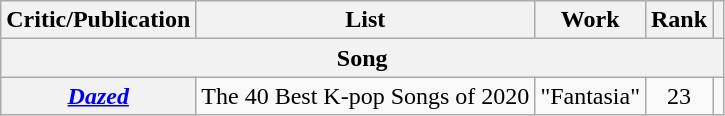<table class="wikitable plainrowheaders">
<tr>
<th>Critic/Publication</th>
<th>List</th>
<th>Work</th>
<th>Rank</th>
<th></th>
</tr>
<tr>
<th align="center" colspan="5">Song</th>
</tr>
<tr>
<th scope="row" rowspan="2"><em><a href='#'>Dazed</a></em></th>
<td align="center">The 40 Best K-pop Songs of 2020</td>
<td align="center">"Fantasia"</td>
<td align="center">23</td>
<td align="center"></td>
</tr>
</table>
